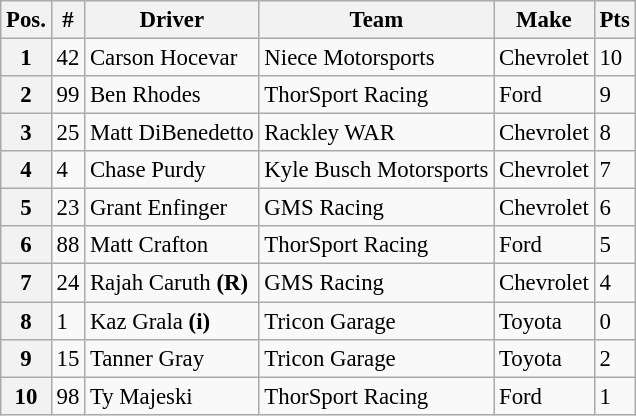<table class="wikitable" style="font-size:95%">
<tr>
<th>Pos.</th>
<th>#</th>
<th>Driver</th>
<th>Team</th>
<th>Make</th>
<th>Pts</th>
</tr>
<tr>
<th>1</th>
<td>42</td>
<td>Carson Hocevar</td>
<td>Niece Motorsports</td>
<td>Chevrolet</td>
<td>10</td>
</tr>
<tr>
<th>2</th>
<td>99</td>
<td>Ben Rhodes</td>
<td>ThorSport Racing</td>
<td>Ford</td>
<td>9</td>
</tr>
<tr>
<th>3</th>
<td>25</td>
<td>Matt DiBenedetto</td>
<td>Rackley WAR</td>
<td>Chevrolet</td>
<td>8</td>
</tr>
<tr>
<th>4</th>
<td>4</td>
<td>Chase Purdy</td>
<td>Kyle Busch Motorsports</td>
<td>Chevrolet</td>
<td>7</td>
</tr>
<tr>
<th>5</th>
<td>23</td>
<td>Grant Enfinger</td>
<td>GMS Racing</td>
<td>Chevrolet</td>
<td>6</td>
</tr>
<tr>
<th>6</th>
<td>88</td>
<td>Matt Crafton</td>
<td>ThorSport Racing</td>
<td>Ford</td>
<td>5</td>
</tr>
<tr>
<th>7</th>
<td>24</td>
<td>Rajah Caruth <strong>(R)</strong></td>
<td>GMS Racing</td>
<td>Chevrolet</td>
<td>4</td>
</tr>
<tr>
<th>8</th>
<td>1</td>
<td>Kaz Grala <strong>(i)</strong></td>
<td>Tricon Garage</td>
<td>Toyota</td>
<td>0</td>
</tr>
<tr>
<th>9</th>
<td>15</td>
<td>Tanner Gray</td>
<td>Tricon Garage</td>
<td>Toyota</td>
<td>2</td>
</tr>
<tr>
<th>10</th>
<td>98</td>
<td>Ty Majeski</td>
<td>ThorSport Racing</td>
<td>Ford</td>
<td>1</td>
</tr>
</table>
